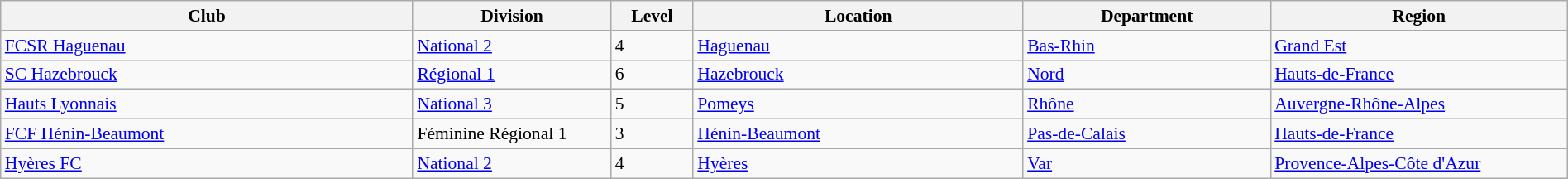<table class="wikitable sortable" width=100% style="font-size:90%">
<tr>
<th width=25%>Club</th>
<th width=12%>Division</th>
<th width=5%>Level</th>
<th width=20%>Location</th>
<th width=15%>Department</th>
<th width=18%>Region</th>
</tr>
<tr>
<td><a href='#'>FCSR Haguenau</a></td>
<td><a href='#'>National 2</a></td>
<td>4</td>
<td><a href='#'>Haguenau</a></td>
<td><a href='#'>Bas-Rhin</a></td>
<td><a href='#'>Grand Est</a></td>
</tr>
<tr>
<td><a href='#'>SC Hazebrouck</a></td>
<td><a href='#'>Régional 1</a></td>
<td>6</td>
<td><a href='#'>Hazebrouck</a></td>
<td><a href='#'>Nord</a></td>
<td><a href='#'>Hauts-de-France</a></td>
</tr>
<tr>
<td><a href='#'>Hauts Lyonnais</a></td>
<td><a href='#'>National 3</a></td>
<td>5</td>
<td><a href='#'>Pomeys</a></td>
<td><a href='#'>Rhône</a></td>
<td><a href='#'>Auvergne-Rhône-Alpes</a></td>
</tr>
<tr>
<td><a href='#'>FCF Hénin-Beaumont</a></td>
<td>Féminine Régional 1</td>
<td>3</td>
<td><a href='#'>Hénin-Beaumont</a></td>
<td><a href='#'>Pas-de-Calais</a></td>
<td><a href='#'>Hauts-de-France</a></td>
</tr>
<tr>
<td><a href='#'>Hyères FC</a></td>
<td><a href='#'>National 2</a></td>
<td>4</td>
<td><a href='#'>Hyères</a></td>
<td><a href='#'>Var</a></td>
<td><a href='#'>Provence-Alpes-Côte d'Azur</a></td>
</tr>
</table>
